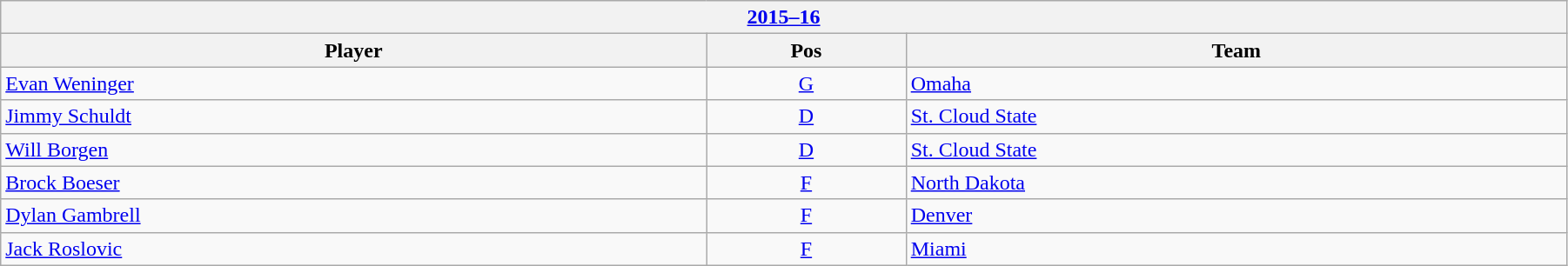<table class="wikitable" width=95%>
<tr>
<th colspan=3><a href='#'>2015–16</a></th>
</tr>
<tr>
<th>Player</th>
<th>Pos</th>
<th>Team</th>
</tr>
<tr>
<td><a href='#'>Evan Weninger</a></td>
<td align=center><a href='#'>G</a></td>
<td><a href='#'>Omaha</a></td>
</tr>
<tr>
<td><a href='#'>Jimmy Schuldt</a></td>
<td align=center><a href='#'>D</a></td>
<td><a href='#'>St. Cloud State</a></td>
</tr>
<tr>
<td><a href='#'>Will Borgen</a></td>
<td align=center><a href='#'>D</a></td>
<td><a href='#'>St. Cloud State</a></td>
</tr>
<tr>
<td><a href='#'>Brock Boeser</a></td>
<td align=center><a href='#'>F</a></td>
<td><a href='#'>North Dakota</a></td>
</tr>
<tr>
<td><a href='#'>Dylan Gambrell</a></td>
<td align=center><a href='#'>F</a></td>
<td><a href='#'>Denver</a></td>
</tr>
<tr>
<td><a href='#'>Jack Roslovic</a></td>
<td align=center><a href='#'>F</a></td>
<td><a href='#'>Miami</a></td>
</tr>
</table>
